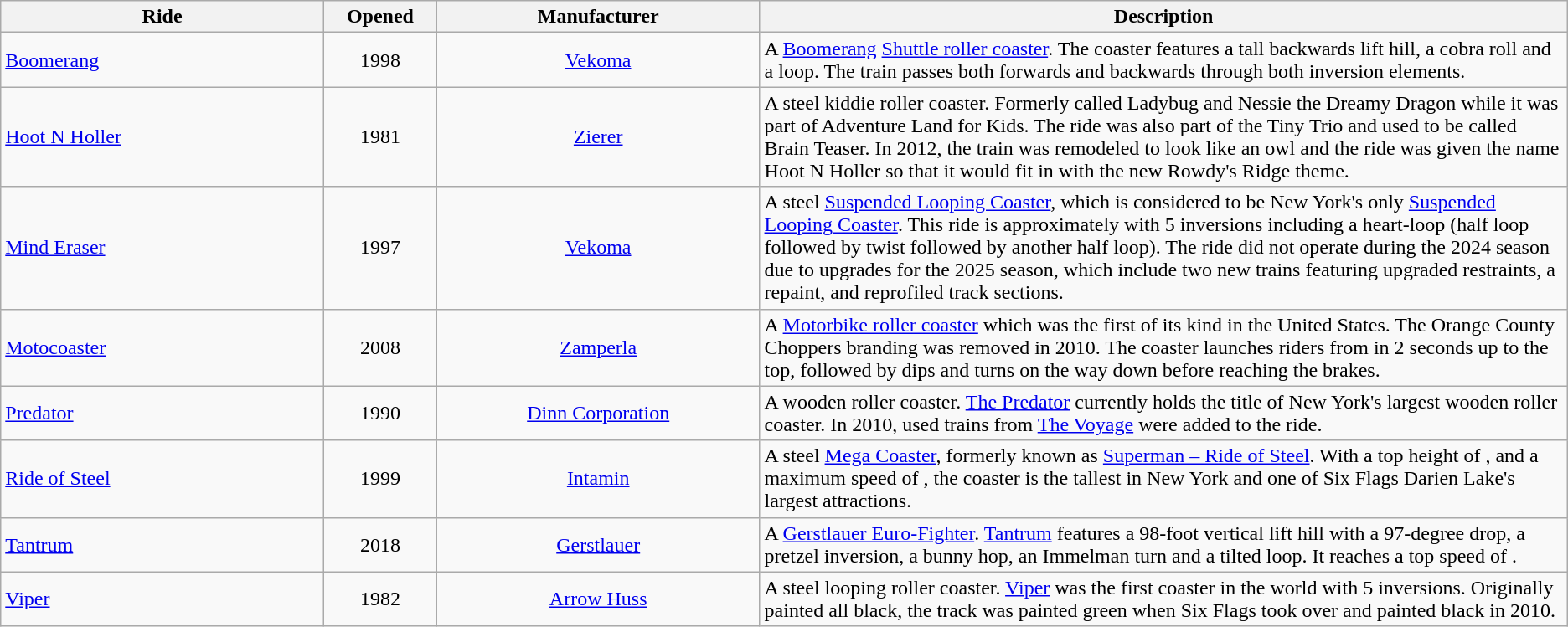<table class="wikitable sortable">
<tr>
<th ! style="width:20%;">Ride</th>
<th style="width:7%;">Opened</th>
<th style="width:20%;">Manufacturer</th>
<th style="width:50%;">Description</th>
</tr>
<tr>
<td><a href='#'>Boomerang</a> </td>
<td style="text-align:center">1998</td>
<td style="text-align:center"><a href='#'>Vekoma</a></td>
<td>A <a href='#'>Boomerang</a> <a href='#'>Shuttle roller coaster</a>. The coaster features a  tall backwards lift hill, a cobra roll and a loop. The train passes both forwards and backwards through both inversion elements.</td>
</tr>
<tr>
<td><a href='#'>Hoot N Holler</a> </td>
<td style="text-align:center">1981</td>
<td style="text-align:center"><a href='#'>Zierer</a></td>
<td>A steel kiddie roller coaster. Formerly called Ladybug and Nessie the Dreamy Dragon while it was part of Adventure Land for Kids. The ride was also part of the Tiny Trio and used to be called Brain Teaser. In 2012, the train was remodeled to look like an owl and the ride was given the name Hoot N Holler so that it would fit in with the new Rowdy's Ridge theme.</td>
</tr>
<tr>
<td><a href='#'>Mind Eraser</a> </td>
<td style="text-align:center">1997</td>
<td style="text-align:center"><a href='#'>Vekoma</a></td>
<td>A steel <a href='#'>Suspended Looping Coaster</a>, which is considered to be New York's only <a href='#'>Suspended Looping Coaster</a>. This ride is approximately  with 5 inversions including a heart-loop (half loop followed by twist followed by another half loop). The ride did not operate during the 2024 season due to upgrades for the 2025 season, which include two new trains featuring upgraded restraints, a repaint, and reprofiled track sections.</td>
</tr>
<tr>
<td><a href='#'>Motocoaster</a> </td>
<td style="text-align:center">2008</td>
<td style="text-align:center"><a href='#'>Zamperla</a></td>
<td>A <a href='#'>Motorbike roller coaster</a> which was the first of its kind in the United States. The Orange County Choppers branding was removed in 2010. The coaster launches riders from  in 2 seconds up to the top, followed by dips and turns on the way down before reaching the brakes.</td>
</tr>
<tr>
<td><a href='#'>Predator</a> </td>
<td style="text-align:center">1990</td>
<td style="text-align:center"><a href='#'>Dinn Corporation</a></td>
<td>A wooden roller coaster. <a href='#'>The Predator</a> currently holds the title of New York's largest wooden roller coaster. In 2010, used trains from <a href='#'>The Voyage</a> were added to the ride.</td>
</tr>
<tr>
<td><a href='#'>Ride of Steel</a> </td>
<td style="text-align:center">1999</td>
<td style="text-align:center"><a href='#'>Intamin</a></td>
<td>A steel <a href='#'>Mega Coaster</a>, formerly known as <a href='#'>Superman – Ride of Steel</a>. With a top height of , and a maximum speed of , the coaster is the tallest in New York and one of Six Flags Darien Lake's largest attractions.</td>
</tr>
<tr>
<td><a href='#'>Tantrum</a> </td>
<td style="text-align:center">2018</td>
<td style="text-align:center"><a href='#'>Gerstlauer</a></td>
<td>A <a href='#'>Gerstlauer Euro-Fighter</a>. <a href='#'>Tantrum</a> features a 98-foot vertical lift hill with a 97-degree drop, a pretzel inversion, a bunny hop, an Immelman turn and a tilted loop. It reaches a top speed of .</td>
</tr>
<tr>
<td><a href='#'>Viper</a> </td>
<td style="text-align:center">1982</td>
<td style="text-align:center"><a href='#'>Arrow Huss</a></td>
<td>A steel looping roller coaster. <a href='#'>Viper</a> was the first coaster in the world with 5 inversions. Originally painted all black, the track was painted green when Six Flags took over and painted black in 2010.</td>
</tr>
</table>
